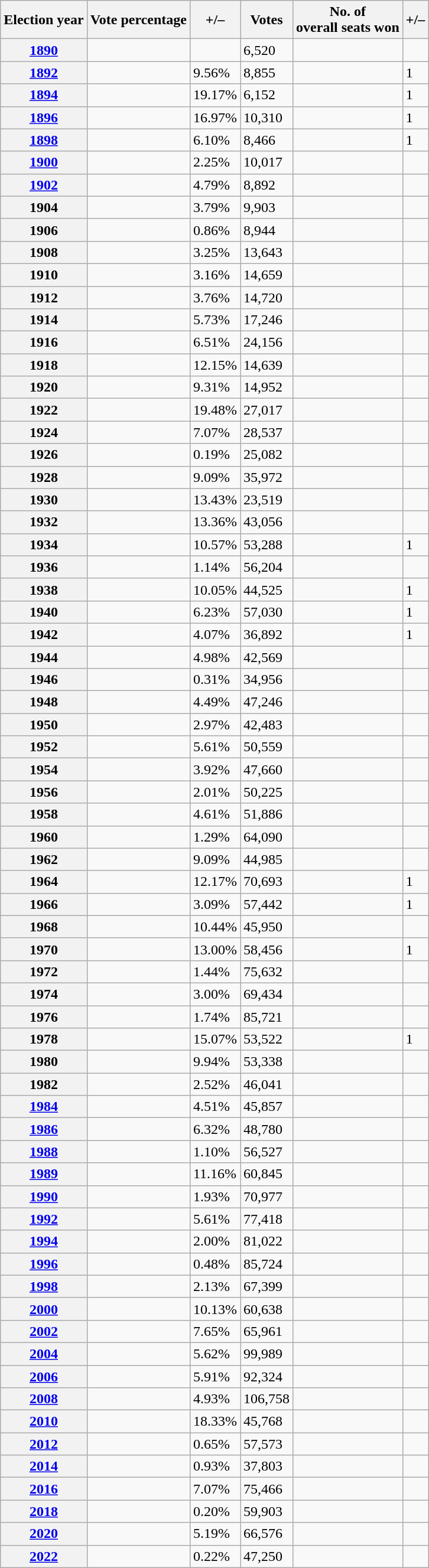<table class=wikitable>
<tr>
<th>Election year</th>
<th>Vote percentage</th>
<th>+/–</th>
<th>Votes</th>
<th>No. of<br>overall seats won</th>
<th>+/–</th>
</tr>
<tr>
<th><a href='#'>1890</a></th>
<td></td>
<td></td>
<td>6,520</td>
<td></td>
<td></td>
</tr>
<tr>
<th><a href='#'>1892</a></th>
<td></td>
<td> 9.56%</td>
<td>8,855</td>
<td></td>
<td> 1</td>
</tr>
<tr>
<th><a href='#'>1894</a></th>
<td></td>
<td> 19.17%</td>
<td>6,152</td>
<td></td>
<td> 1</td>
</tr>
<tr>
<th><a href='#'>1896</a></th>
<td></td>
<td> 16.97%</td>
<td>10,310</td>
<td></td>
<td> 1</td>
</tr>
<tr>
<th><a href='#'>1898</a></th>
<td></td>
<td> 6.10%</td>
<td>8,466</td>
<td></td>
<td> 1</td>
</tr>
<tr>
<th><a href='#'>1900</a></th>
<td></td>
<td> 2.25%</td>
<td>10,017</td>
<td></td>
<td></td>
</tr>
<tr>
<th><a href='#'>1902</a></th>
<td></td>
<td> 4.79%</td>
<td>8,892</td>
<td></td>
<td></td>
</tr>
<tr>
<th>1904</th>
<td></td>
<td> 3.79%</td>
<td>9,903</td>
<td></td>
<td></td>
</tr>
<tr>
<th>1906</th>
<td></td>
<td> 0.86%</td>
<td>8,944</td>
<td></td>
<td></td>
</tr>
<tr>
<th>1908</th>
<td></td>
<td> 3.25%</td>
<td>13,643</td>
<td></td>
<td></td>
</tr>
<tr>
<th>1910</th>
<td></td>
<td> 3.16%</td>
<td>14,659</td>
<td></td>
<td></td>
</tr>
<tr>
<th>1912</th>
<td></td>
<td> 3.76%</td>
<td>14,720</td>
<td></td>
<td></td>
</tr>
<tr>
<th>1914</th>
<td></td>
<td> 5.73%</td>
<td>17,246</td>
<td></td>
<td></td>
</tr>
<tr>
<th>1916</th>
<td></td>
<td> 6.51%</td>
<td>24,156</td>
<td></td>
<td></td>
</tr>
<tr>
<th>1918</th>
<td></td>
<td> 12.15%</td>
<td>14,639</td>
<td></td>
<td></td>
</tr>
<tr>
<th>1920</th>
<td></td>
<td> 9.31%</td>
<td>14,952</td>
<td></td>
<td></td>
</tr>
<tr>
<th>1922</th>
<td></td>
<td> 19.48%</td>
<td>27,017</td>
<td></td>
<td></td>
</tr>
<tr>
<th>1924</th>
<td></td>
<td> 7.07%</td>
<td>28,537</td>
<td></td>
<td></td>
</tr>
<tr>
<th>1926</th>
<td></td>
<td> 0.19%</td>
<td>25,082</td>
<td></td>
<td></td>
</tr>
<tr>
<th>1928</th>
<td></td>
<td> 9.09%</td>
<td>35,972</td>
<td></td>
<td></td>
</tr>
<tr>
<th>1930</th>
<td></td>
<td> 13.43%</td>
<td>23,519</td>
<td></td>
<td></td>
</tr>
<tr>
<th>1932</th>
<td></td>
<td> 13.36%</td>
<td>43,056</td>
<td></td>
<td></td>
</tr>
<tr>
<th>1934</th>
<td></td>
<td> 10.57%</td>
<td>53,288</td>
<td></td>
<td> 1</td>
</tr>
<tr>
<th>1936</th>
<td></td>
<td> 1.14%</td>
<td>56,204</td>
<td></td>
<td></td>
</tr>
<tr>
<th>1938</th>
<td></td>
<td> 10.05%</td>
<td>44,525</td>
<td></td>
<td> 1</td>
</tr>
<tr>
<th>1940</th>
<td></td>
<td> 6.23%</td>
<td>57,030</td>
<td></td>
<td> 1</td>
</tr>
<tr>
<th>1942</th>
<td></td>
<td> 4.07%</td>
<td>36,892</td>
<td></td>
<td> 1</td>
</tr>
<tr>
<th>1944</th>
<td></td>
<td> 4.98%</td>
<td>42,569</td>
<td></td>
<td></td>
</tr>
<tr>
<th>1946</th>
<td></td>
<td> 0.31%</td>
<td>34,956</td>
<td></td>
<td></td>
</tr>
<tr>
<th>1948</th>
<td></td>
<td> 4.49%</td>
<td>47,246</td>
<td></td>
<td></td>
</tr>
<tr>
<th>1950</th>
<td></td>
<td> 2.97%</td>
<td>42,483</td>
<td></td>
<td></td>
</tr>
<tr>
<th>1952</th>
<td></td>
<td> 5.61%</td>
<td>50,559</td>
<td></td>
<td></td>
</tr>
<tr>
<th>1954</th>
<td></td>
<td> 3.92%</td>
<td>47,660</td>
<td></td>
<td></td>
</tr>
<tr>
<th>1956</th>
<td></td>
<td> 2.01%</td>
<td>50,225</td>
<td></td>
<td></td>
</tr>
<tr>
<th>1958</th>
<td></td>
<td> 4.61%</td>
<td>51,886</td>
<td></td>
<td></td>
</tr>
<tr>
<th>1960</th>
<td></td>
<td> 1.29%</td>
<td>64,090</td>
<td></td>
<td></td>
</tr>
<tr>
<th>1962</th>
<td></td>
<td> 9.09%</td>
<td>44,985</td>
<td></td>
<td></td>
</tr>
<tr>
<th>1964</th>
<td></td>
<td> 12.17%</td>
<td>70,693</td>
<td></td>
<td> 1</td>
</tr>
<tr>
<th>1966</th>
<td></td>
<td> 3.09%</td>
<td>57,442</td>
<td></td>
<td> 1</td>
</tr>
<tr>
<th>1968</th>
<td></td>
<td> 10.44%</td>
<td>45,950</td>
<td></td>
<td></td>
</tr>
<tr>
<th>1970</th>
<td></td>
<td> 13.00%</td>
<td>58,456</td>
<td></td>
<td> 1</td>
</tr>
<tr>
<th>1972</th>
<td></td>
<td> 1.44%</td>
<td>75,632</td>
<td></td>
<td></td>
</tr>
<tr>
<th>1974</th>
<td></td>
<td> 3.00%</td>
<td>69,434</td>
<td></td>
<td></td>
</tr>
<tr>
<th>1976</th>
<td></td>
<td> 1.74%</td>
<td>85,721</td>
<td></td>
<td></td>
</tr>
<tr>
<th>1978</th>
<td></td>
<td> 15.07%</td>
<td>53,522</td>
<td></td>
<td> 1</td>
</tr>
<tr>
<th>1980</th>
<td></td>
<td> 9.94%</td>
<td>53,338</td>
<td></td>
<td></td>
</tr>
<tr>
<th>1982</th>
<td></td>
<td> 2.52%</td>
<td>46,041</td>
<td></td>
<td></td>
</tr>
<tr>
<th><a href='#'>1984</a></th>
<td></td>
<td> 4.51%</td>
<td>45,857</td>
<td></td>
<td></td>
</tr>
<tr>
<th><a href='#'>1986</a></th>
<td></td>
<td> 6.32%</td>
<td>48,780</td>
<td></td>
<td></td>
</tr>
<tr>
<th><a href='#'>1988</a></th>
<td></td>
<td> 1.10%</td>
<td>56,527</td>
<td></td>
<td></td>
</tr>
<tr>
<th><a href='#'>1989</a></th>
<td></td>
<td> 11.16%</td>
<td>60,845</td>
<td></td>
<td></td>
</tr>
<tr>
<th><a href='#'>1990</a></th>
<td></td>
<td> 1.93%</td>
<td>70,977</td>
<td></td>
<td></td>
</tr>
<tr>
<th><a href='#'>1992</a></th>
<td></td>
<td> 5.61%</td>
<td>77,418</td>
<td></td>
<td></td>
</tr>
<tr>
<th><a href='#'>1994</a></th>
<td></td>
<td> 2.00%</td>
<td>81,022</td>
<td></td>
<td></td>
</tr>
<tr>
<th><a href='#'>1996</a></th>
<td></td>
<td> 0.48%</td>
<td>85,724</td>
<td></td>
<td></td>
</tr>
<tr>
<th><a href='#'>1998</a></th>
<td></td>
<td> 2.13%</td>
<td>67,399</td>
<td></td>
<td></td>
</tr>
<tr>
<th><a href='#'>2000</a></th>
<td></td>
<td> 10.13%</td>
<td>60,638</td>
<td></td>
<td></td>
</tr>
<tr>
<th><a href='#'>2002</a></th>
<td></td>
<td> 7.65%</td>
<td>65,961</td>
<td></td>
<td></td>
</tr>
<tr>
<th><a href='#'>2004</a></th>
<td></td>
<td> 5.62%</td>
<td>99,989</td>
<td></td>
<td></td>
</tr>
<tr>
<th><a href='#'>2006</a></th>
<td></td>
<td> 5.91%</td>
<td>92,324</td>
<td></td>
<td></td>
</tr>
<tr>
<th><a href='#'>2008</a></th>
<td></td>
<td> 4.93%</td>
<td>106,758</td>
<td></td>
<td></td>
</tr>
<tr>
<th><a href='#'>2010</a></th>
<td></td>
<td> 18.33%</td>
<td>45,768</td>
<td></td>
<td></td>
</tr>
<tr>
<th><a href='#'>2012</a></th>
<td></td>
<td> 0.65%</td>
<td>57,573</td>
<td></td>
<td></td>
</tr>
<tr>
<th><a href='#'>2014</a></th>
<td></td>
<td> 0.93%</td>
<td>37,803</td>
<td></td>
<td></td>
</tr>
<tr>
<th><a href='#'>2016</a></th>
<td></td>
<td> 7.07%</td>
<td>75,466</td>
<td></td>
<td></td>
</tr>
<tr>
<th><a href='#'>2018</a></th>
<td></td>
<td> 0.20%</td>
<td>59,903</td>
<td></td>
<td></td>
</tr>
<tr>
<th><a href='#'>2020</a></th>
<td></td>
<td> 5.19%</td>
<td>66,576</td>
<td></td>
<td></td>
</tr>
<tr>
<th><a href='#'>2022</a></th>
<td></td>
<td> 0.22%</td>
<td>47,250</td>
<td></td>
<td></td>
</tr>
</table>
